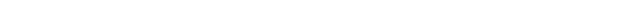<table style="width:66%; text-align:center;">
<tr style="color:white;">
<td style="background:"><strong>1</strong></td>
<td style="background:"><strong>23</strong></td>
</tr>
</table>
